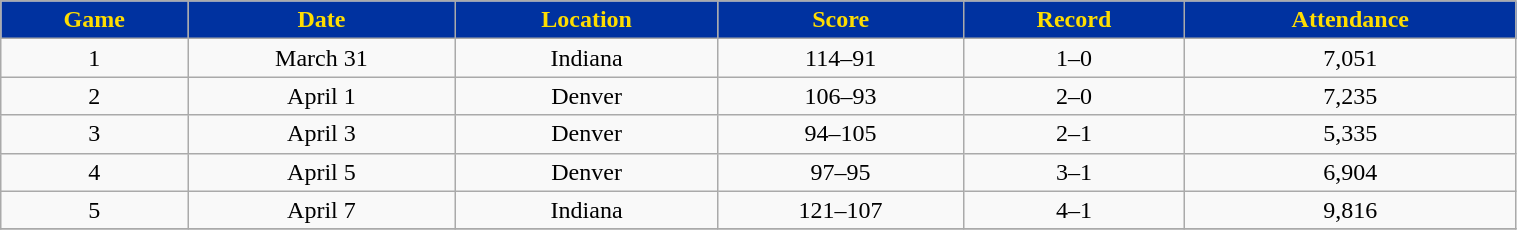<table class="wikitable" width="80%">
<tr align="center"  style="background:#0032A0;color:#FEDD00;">
<td><strong>Game</strong></td>
<td><strong>Date</strong></td>
<td><strong>Location</strong></td>
<td><strong>Score</strong></td>
<td><strong>Record</strong></td>
<td><strong>Attendance</strong></td>
</tr>
<tr style="text-align:center;" bgcolor="">
<td>1</td>
<td>March 31</td>
<td>Indiana</td>
<td>114–91</td>
<td>1–0</td>
<td>7,051</td>
</tr>
<tr align="center" bgcolor="">
<td>2</td>
<td>April 1</td>
<td>Denver</td>
<td>106–93</td>
<td>2–0</td>
<td>7,235</td>
</tr>
<tr align="center" bgcolor="">
<td>3</td>
<td>April 3</td>
<td>Denver</td>
<td>94–105</td>
<td>2–1</td>
<td>5,335</td>
</tr>
<tr align="center" bgcolor="">
<td>4</td>
<td>April 5</td>
<td>Denver</td>
<td>97–95</td>
<td>3–1</td>
<td>6,904</td>
</tr>
<tr align="center" bgcolor="">
<td>5</td>
<td>April 7</td>
<td>Indiana</td>
<td>121–107</td>
<td>4–1</td>
<td>9,816</td>
</tr>
<tr align="center" bgcolor="">
</tr>
</table>
